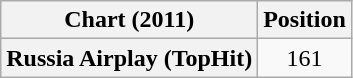<table class="wikitable plainrowheaders" style="text-align:center;">
<tr>
<th scope="col">Chart (2011)</th>
<th scope="col">Position</th>
</tr>
<tr>
<th scope="row">Russia Airplay (TopHit)</th>
<td>161</td>
</tr>
</table>
